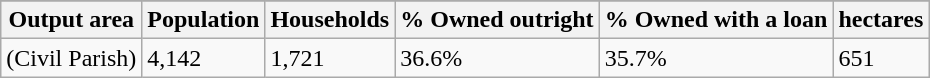<table class="wikitable">
<tr>
</tr>
<tr>
<th>Output area</th>
<th>Population</th>
<th>Households</th>
<th>% Owned outright</th>
<th>% Owned with a loan</th>
<th>hectares</th>
</tr>
<tr>
<td>(Civil Parish)</td>
<td>4,142</td>
<td>1,721</td>
<td>36.6%</td>
<td>35.7%</td>
<td>651</td>
</tr>
</table>
